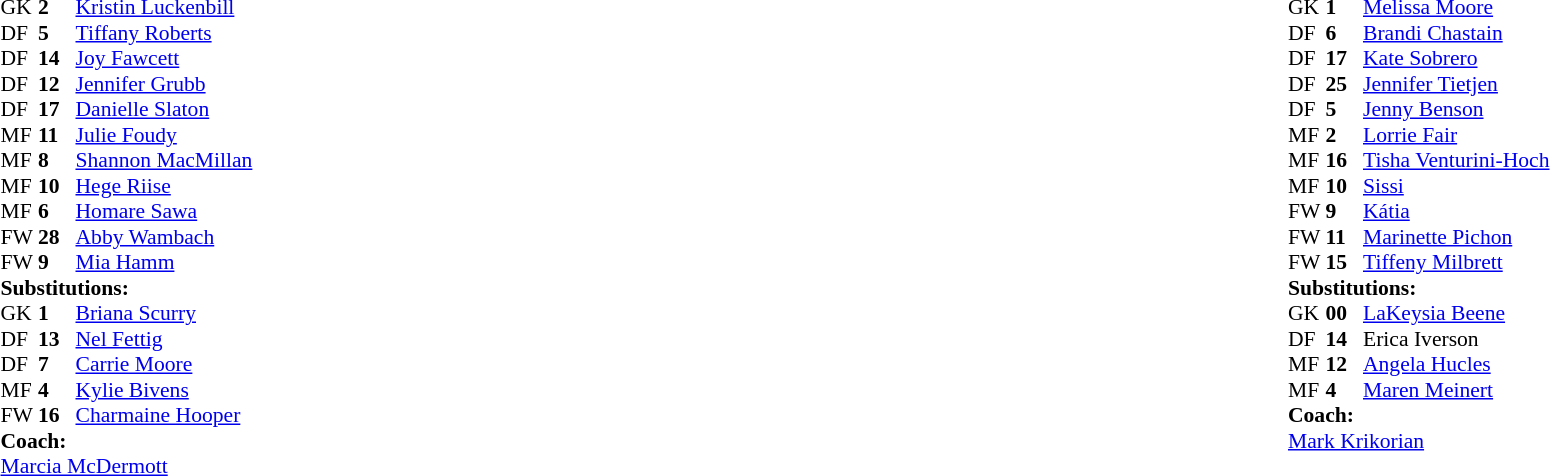<table style="width:100%">
<tr>
<td style="vertical-align:top;width:50%"><br><table style="font-size:90%" cellspacing="0" cellpadding="0">
<tr>
<th width="25"></th>
<th width="25"></th>
</tr>
<tr>
<td>GK</td>
<td><strong>2</strong></td>
<td> <a href='#'>Kristin Luckenbill</a></td>
</tr>
<tr>
<td>DF</td>
<td><strong>5</strong></td>
<td> <a href='#'>Tiffany Roberts</a></td>
</tr>
<tr>
<td>DF</td>
<td><strong>14</strong></td>
<td> <a href='#'>Joy Fawcett</a></td>
</tr>
<tr>
<td>DF</td>
<td><strong>12</strong></td>
<td> <a href='#'>Jennifer Grubb</a></td>
</tr>
<tr>
<td>DF</td>
<td><strong>17</strong></td>
<td> <a href='#'>Danielle Slaton</a></td>
</tr>
<tr>
<td>MF</td>
<td><strong>11</strong></td>
<td> <a href='#'>Julie Foudy</a></td>
</tr>
<tr>
<td>MF</td>
<td><strong>8</strong></td>
<td> <a href='#'>Shannon MacMillan</a></td>
</tr>
<tr>
<td>MF</td>
<td><strong>10</strong></td>
<td> <a href='#'>Hege Riise</a></td>
</tr>
<tr>
<td>MF</td>
<td><strong>6</strong></td>
<td> <a href='#'>Homare Sawa</a></td>
</tr>
<tr>
<td>FW</td>
<td><strong>28</strong></td>
<td> <a href='#'>Abby Wambach</a></td>
</tr>
<tr>
<td>FW</td>
<td><strong>9</strong></td>
<td> <a href='#'>Mia Hamm</a></td>
</tr>
<tr>
<td colspan=3><strong>Substitutions:</strong></td>
</tr>
<tr>
<td>GK</td>
<td><strong>1</strong></td>
<td> <a href='#'>Briana Scurry</a></td>
</tr>
<tr>
<td>DF</td>
<td><strong>13</strong></td>
<td> <a href='#'>Nel Fettig</a></td>
</tr>
<tr>
<td>DF</td>
<td><strong>7</strong></td>
<td> <a href='#'>Carrie Moore</a></td>
</tr>
<tr>
<td>MF</td>
<td><strong>4</strong></td>
<td> <a href='#'>Kylie Bivens</a></td>
</tr>
<tr>
<td>FW</td>
<td><strong>16</strong></td>
<td> <a href='#'>Charmaine Hooper</a></td>
</tr>
<tr>
<td colspan=3><strong>Coach:</strong></td>
</tr>
<tr>
<td colspan=3> <a href='#'>Marcia McDermott</a></td>
</tr>
</table>
</td>
<td valign="top"></td>
<td valign="top" width="50%"><br><table cellspacing="0" cellpadding="0" style="font-size:90%;margin:auto">
<tr>
<th width="25"></th>
<th width="25"></th>
</tr>
<tr>
<td>GK</td>
<td><strong>1</strong></td>
<td> <a href='#'>Melissa Moore</a></td>
</tr>
<tr>
<td>DF</td>
<td><strong>6</strong></td>
<td> <a href='#'>Brandi Chastain</a></td>
</tr>
<tr>
<td>DF</td>
<td><strong>17</strong></td>
<td> <a href='#'>Kate Sobrero</a></td>
</tr>
<tr>
<td>DF</td>
<td><strong>25</strong></td>
<td> <a href='#'>Jennifer Tietjen</a></td>
</tr>
<tr>
<td>DF</td>
<td><strong>5</strong></td>
<td> <a href='#'>Jenny Benson</a></td>
</tr>
<tr>
<td>MF</td>
<td><strong>2</strong></td>
<td> <a href='#'>Lorrie Fair</a></td>
</tr>
<tr>
<td>MF</td>
<td><strong>16</strong></td>
<td> <a href='#'>Tisha Venturini-Hoch</a></td>
</tr>
<tr>
<td>MF</td>
<td><strong>10</strong></td>
<td> <a href='#'>Sissi</a></td>
</tr>
<tr>
<td>FW</td>
<td><strong>9</strong></td>
<td> <a href='#'>Kátia</a></td>
</tr>
<tr>
<td>FW</td>
<td><strong>11</strong></td>
<td> <a href='#'>Marinette Pichon</a></td>
</tr>
<tr>
<td>FW</td>
<td><strong>15</strong></td>
<td> <a href='#'>Tiffeny Milbrett</a></td>
</tr>
<tr>
<td colspan=3><strong>Substitutions:</strong></td>
</tr>
<tr>
<td>GK</td>
<td><strong>00</strong></td>
<td> <a href='#'>LaKeysia Beene</a></td>
</tr>
<tr>
<td>DF</td>
<td><strong>14</strong></td>
<td> Erica Iverson</td>
</tr>
<tr>
<td>MF</td>
<td><strong>12</strong></td>
<td> <a href='#'>Angela Hucles</a></td>
</tr>
<tr>
<td>MF</td>
<td><strong>4</strong></td>
<td> <a href='#'>Maren Meinert</a></td>
</tr>
<tr>
<td colspan=3><strong>Coach:</strong></td>
</tr>
<tr>
<td colspan=4> <a href='#'>Mark Krikorian</a></td>
</tr>
</table>
</td>
</tr>
</table>
